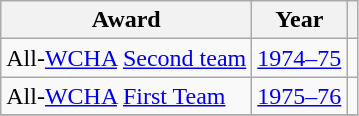<table class="wikitable">
<tr>
<th>Award</th>
<th>Year</th>
<th></th>
</tr>
<tr>
<td>All-<a href='#'>WCHA</a> <a href='#'>Second team</a></td>
<td><a href='#'>1974–75</a></td>
<td></td>
</tr>
<tr>
<td>All-<a href='#'>WCHA</a> <a href='#'>First Team</a></td>
<td><a href='#'>1975–76</a></td>
<td></td>
</tr>
<tr>
</tr>
</table>
